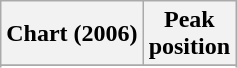<table class="wikitable sortable plainrowheaders">
<tr>
<th scope="col">Chart (2006)</th>
<th scope="col">Peak<br>position</th>
</tr>
<tr>
</tr>
<tr>
</tr>
<tr>
</tr>
</table>
